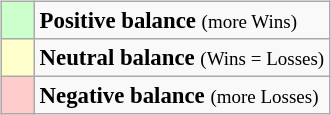<table class="wikitable" style="float:right; font-size:95%">
<tr>
<td style="background:#ccffcc;">    </td>
<td><strong>Positive balance</strong> <small>(more Wins)</small></td>
</tr>
<tr>
<td style="background:#ffffcc;">    </td>
<td><strong>Neutral balance</strong> <small>(Wins = Losses)</small></td>
</tr>
<tr>
<td style="background:#ffcccc;">    </td>
<td><strong>Negative balance</strong> <small>(more Losses)</small></td>
</tr>
</table>
